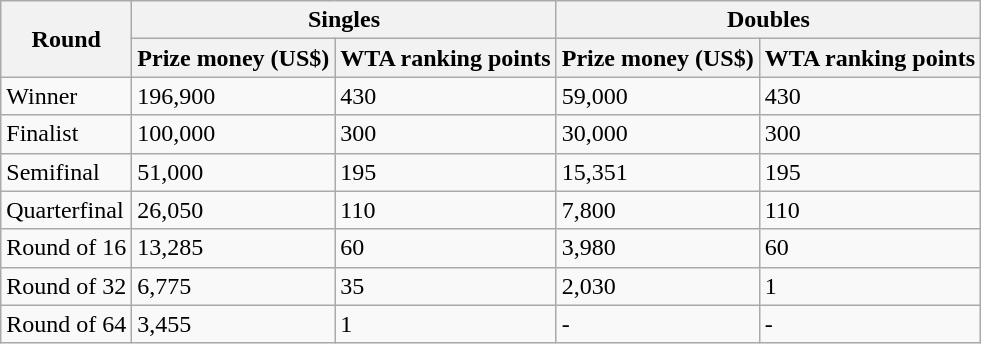<table class="wikitable">
<tr>
<th rowspan="2">Round</th>
<th colspan="2">Singles</th>
<th colspan="2">Doubles</th>
</tr>
<tr>
<th>Prize money (US$)</th>
<th>WTA ranking points</th>
<th>Prize money (US$)</th>
<th>WTA ranking points</th>
</tr>
<tr>
<td>Winner</td>
<td>196,900</td>
<td>430</td>
<td>59,000</td>
<td>430</td>
</tr>
<tr>
<td>Finalist</td>
<td>100,000</td>
<td>300</td>
<td>30,000</td>
<td>300</td>
</tr>
<tr>
<td>Semifinal</td>
<td>51,000</td>
<td>195</td>
<td>15,351</td>
<td>195</td>
</tr>
<tr>
<td>Quarterfinal</td>
<td>26,050</td>
<td>110</td>
<td>7,800</td>
<td>110</td>
</tr>
<tr>
<td>Round of 16</td>
<td>13,285</td>
<td>60</td>
<td>3,980</td>
<td>60</td>
</tr>
<tr>
<td>Round of 32</td>
<td>6,775</td>
<td>35</td>
<td>2,030</td>
<td>1</td>
</tr>
<tr>
<td>Round of 64</td>
<td>3,455</td>
<td>1</td>
<td>-</td>
<td>-</td>
</tr>
</table>
